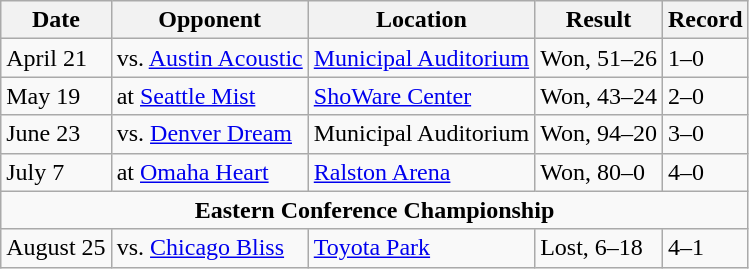<table class="wikitable">
<tr>
<th>Date</th>
<th>Opponent</th>
<th>Location</th>
<th>Result</th>
<th>Record</th>
</tr>
<tr>
<td>April 21</td>
<td>vs. <a href='#'>Austin Acoustic</a></td>
<td><a href='#'>Municipal Auditorium</a></td>
<td>Won, 51–26</td>
<td>1–0</td>
</tr>
<tr>
<td>May 19</td>
<td>at <a href='#'>Seattle Mist</a></td>
<td><a href='#'>ShoWare Center</a></td>
<td>Won, 43–24</td>
<td>2–0</td>
</tr>
<tr>
<td>June 23</td>
<td>vs. <a href='#'>Denver Dream</a></td>
<td>Municipal Auditorium</td>
<td>Won, 94–20</td>
<td>3–0</td>
</tr>
<tr>
<td>July 7</td>
<td>at <a href='#'>Omaha Heart</a></td>
<td><a href='#'>Ralston Arena</a></td>
<td>Won, 80–0</td>
<td>4–0</td>
</tr>
<tr>
<td colspan=8 style="text-align:center;"><strong>Eastern Conference Championship</strong></td>
</tr>
<tr>
<td>August 25</td>
<td>vs. <a href='#'>Chicago Bliss</a></td>
<td><a href='#'>Toyota Park</a></td>
<td>Lost, 6–18</td>
<td>4–1</td>
</tr>
</table>
